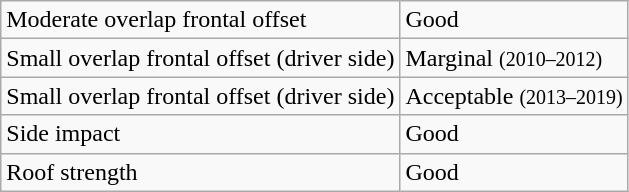<table class="wikitable">
<tr>
<td>Moderate overlap frontal offset</td>
<td>Good</td>
</tr>
<tr>
<td>Small overlap frontal offset (driver side)</td>
<td>Marginal <small>(2010–2012)</small></td>
</tr>
<tr>
<td>Small overlap frontal offset (driver side)</td>
<td>Acceptable <small>(2013–2019)</small></td>
</tr>
<tr>
<td>Side impact</td>
<td>Good</td>
</tr>
<tr>
<td>Roof strength</td>
<td>Good</td>
</tr>
</table>
